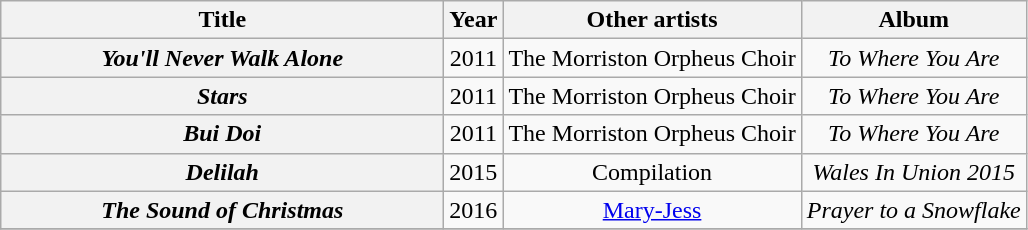<table class="wikitable plainrowheaders" style="text-align:center;">
<tr>
<th scope="col" style="width:18em;">Title</th>
<th scope="col" style="width:1em;">Year</th>
<th scope="col">Other artists</th>
<th scope="col">Album</th>
</tr>
<tr>
<th scope="row"><em>You'll Never Walk Alone</em></th>
<td>2011</td>
<td>The Morriston Orpheus Choir</td>
<td><em>To Where You Are</em></td>
</tr>
<tr>
<th scope="row"><em>Stars</em></th>
<td>2011</td>
<td>The Morriston Orpheus Choir</td>
<td><em>To Where You Are</em></td>
</tr>
<tr>
<th scope="row"><em>Bui Doi</em></th>
<td>2011</td>
<td>The Morriston Orpheus Choir</td>
<td><em>To Where You Are</em></td>
</tr>
<tr>
<th scope="row"><em>Delilah</em></th>
<td>2015</td>
<td>Compilation</td>
<td><em>Wales In Union 2015</em></td>
</tr>
<tr>
<th scope="row"><em>The Sound of Christmas</em></th>
<td>2016</td>
<td><a href='#'>Mary-Jess</a></td>
<td><em>Prayer to a Snowflake</em></td>
</tr>
<tr>
</tr>
</table>
